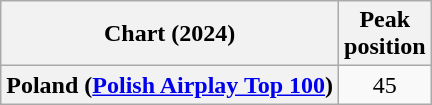<table class="wikitable plainrowheaders" style="text-align:center">
<tr>
<th scope="col">Chart (2024)</th>
<th scope="col">Peak<br>position</th>
</tr>
<tr>
<th scope="row">Poland (<a href='#'>Polish Airplay Top 100</a>)</th>
<td>45</td>
</tr>
</table>
